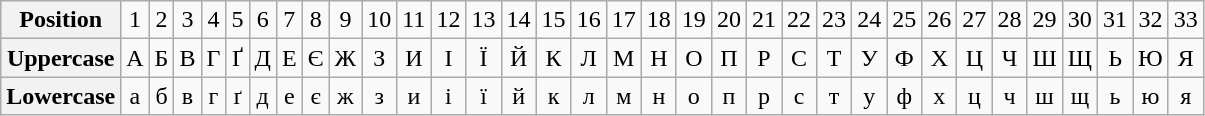<table class="wikitable" style="text-align: center">
<tr>
<th scope="row">Position</th>
<td>1</td>
<td>2</td>
<td>3</td>
<td>4</td>
<td>5</td>
<td>6</td>
<td>7</td>
<td>8</td>
<td>9</td>
<td>10</td>
<td>11</td>
<td>12</td>
<td>13</td>
<td>14</td>
<td>15</td>
<td>16</td>
<td>17</td>
<td>18</td>
<td>19</td>
<td>20</td>
<td>21</td>
<td>22</td>
<td>23</td>
<td>24</td>
<td>25</td>
<td>26</td>
<td>27</td>
<td>28</td>
<td>29</td>
<td>30</td>
<td>31</td>
<td>32</td>
<td>33</td>
</tr>
<tr>
<th scope="row">Uppercase</th>
<td>А</td>
<td>Б</td>
<td>В</td>
<td>Г</td>
<td>Ґ</td>
<td>Д</td>
<td>Е</td>
<td>Є</td>
<td>Ж</td>
<td>З</td>
<td>И</td>
<td>І</td>
<td>Ї</td>
<td>Й</td>
<td>К</td>
<td>Л</td>
<td>М</td>
<td>Н</td>
<td>О</td>
<td>П</td>
<td>Р</td>
<td>С</td>
<td>Т</td>
<td>У</td>
<td>Ф</td>
<td>Х</td>
<td>Ц</td>
<td>Ч</td>
<td>Ш</td>
<td>Щ</td>
<td>Ь</td>
<td>Ю</td>
<td>Я</td>
</tr>
<tr>
<th scope="row">Lowercase</th>
<td>а</td>
<td>б</td>
<td>в</td>
<td>г</td>
<td>ґ</td>
<td>д</td>
<td>е</td>
<td>є</td>
<td>ж</td>
<td>з</td>
<td>и</td>
<td>і</td>
<td>ї</td>
<td>й</td>
<td>к</td>
<td>л</td>
<td>м</td>
<td>н</td>
<td>о</td>
<td>п</td>
<td>р</td>
<td>с</td>
<td>т</td>
<td>у</td>
<td>ф</td>
<td>х</td>
<td>ц</td>
<td>ч</td>
<td>ш</td>
<td>щ</td>
<td>ь</td>
<td>ю</td>
<td>я</td>
</tr>
</table>
